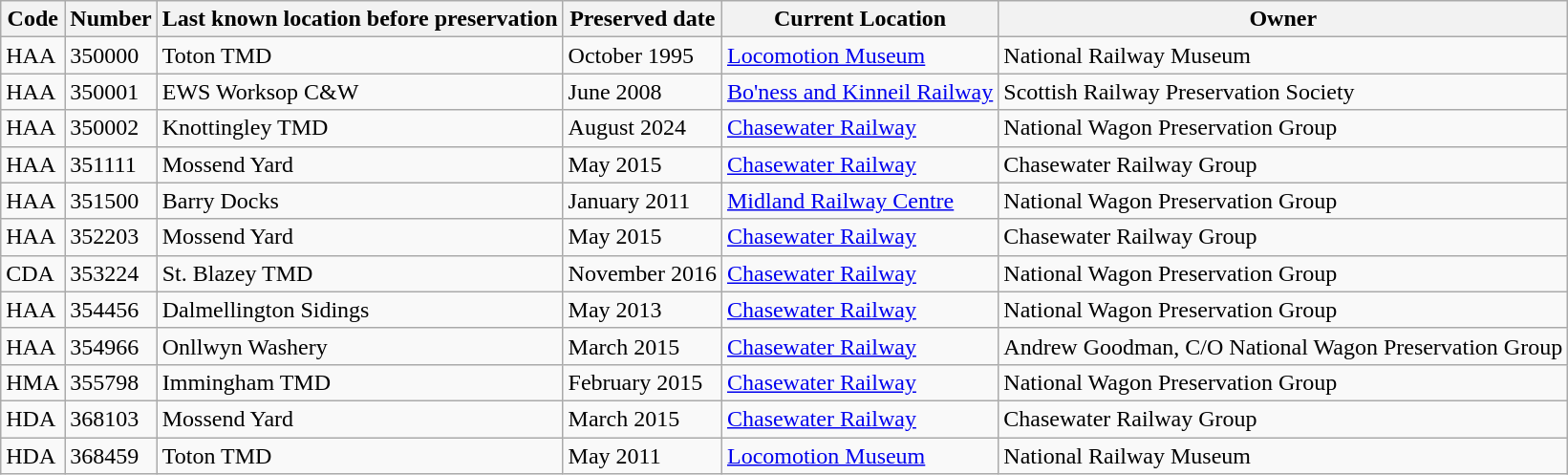<table class="wikitable">
<tr>
<th>Code</th>
<th>Number</th>
<th>Last known location before preservation</th>
<th>Preserved date</th>
<th>Current Location</th>
<th>Owner</th>
</tr>
<tr>
<td>HAA</td>
<td>350000</td>
<td>Toton TMD</td>
<td>October 1995</td>
<td><a href='#'>Locomotion Museum</a></td>
<td>National Railway Museum</td>
</tr>
<tr>
<td>HAA</td>
<td>350001</td>
<td>EWS Worksop C&W</td>
<td>June 2008</td>
<td><a href='#'>Bo'ness and Kinneil Railway</a></td>
<td>Scottish Railway Preservation Society</td>
</tr>
<tr>
<td>HAA</td>
<td>350002</td>
<td>Knottingley TMD</td>
<td>August 2024</td>
<td><a href='#'>Chasewater Railway</a></td>
<td>National Wagon Preservation Group</td>
</tr>
<tr>
<td>HAA</td>
<td>351111</td>
<td>Mossend Yard</td>
<td>May 2015</td>
<td><a href='#'>Chasewater Railway</a></td>
<td>Chasewater Railway Group</td>
</tr>
<tr>
<td>HAA</td>
<td>351500</td>
<td>Barry Docks</td>
<td>January 2011</td>
<td><a href='#'>Midland Railway Centre</a></td>
<td>National Wagon Preservation Group</td>
</tr>
<tr>
<td>HAA</td>
<td>352203</td>
<td>Mossend Yard</td>
<td>May 2015</td>
<td><a href='#'>Chasewater Railway</a></td>
<td>Chasewater Railway Group</td>
</tr>
<tr>
<td>CDA</td>
<td>353224</td>
<td>St. Blazey TMD</td>
<td>November 2016</td>
<td><a href='#'>Chasewater Railway</a></td>
<td>National Wagon Preservation Group</td>
</tr>
<tr>
<td>HAA</td>
<td>354456</td>
<td>Dalmellington Sidings</td>
<td>May 2013</td>
<td><a href='#'>Chasewater Railway</a></td>
<td>National Wagon Preservation Group</td>
</tr>
<tr>
<td>HAA</td>
<td>354966</td>
<td>Onllwyn Washery</td>
<td>March 2015</td>
<td><a href='#'>Chasewater Railway</a></td>
<td>Andrew Goodman, C/O National Wagon Preservation Group</td>
</tr>
<tr>
<td>HMA</td>
<td>355798</td>
<td>Immingham TMD</td>
<td>February 2015</td>
<td><a href='#'>Chasewater Railway</a></td>
<td>National Wagon Preservation Group</td>
</tr>
<tr>
<td>HDA</td>
<td>368103</td>
<td>Mossend Yard</td>
<td>March 2015</td>
<td><a href='#'>Chasewater Railway</a></td>
<td>Chasewater Railway Group</td>
</tr>
<tr>
<td>HDA</td>
<td>368459</td>
<td>Toton TMD</td>
<td>May 2011</td>
<td><a href='#'>Locomotion Museum</a></td>
<td>National Railway Museum</td>
</tr>
</table>
